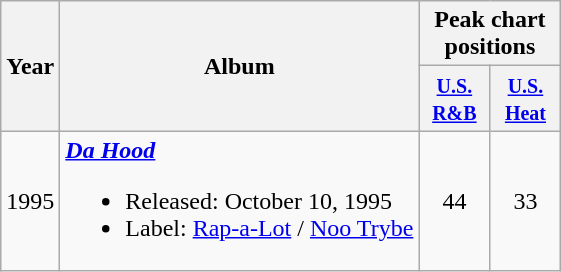<table class="wikitable">
<tr>
<th rowspan="2">Year</th>
<th rowspan="2">Album</th>
<th colspan="2">Peak chart positions</th>
</tr>
<tr>
<th width=40><small><a href='#'>U.S. R&B</a></small></th>
<th width=40><small><a href='#'>U.S. Heat</a></small></th>
</tr>
<tr>
<td>1995</td>
<td><strong><em><a href='#'>Da Hood</a></em></strong><br><ul><li>Released: October 10, 1995</li><li>Label: <a href='#'>Rap-a-Lot</a> / <a href='#'>Noo Trybe</a></li></ul></td>
<td align="center">44</td>
<td align="center">33</td>
</tr>
</table>
